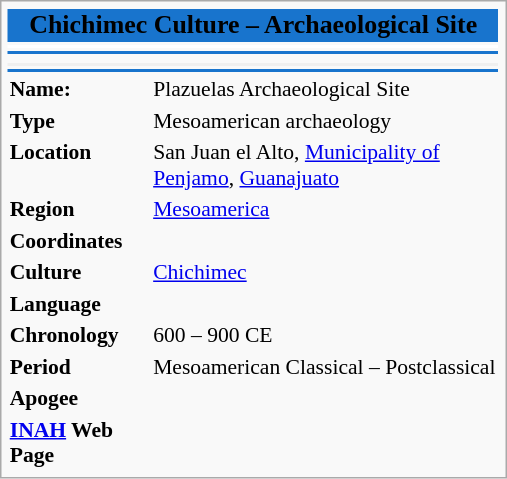<table class="infobox" style="font-size:90%; text-align:left; width:23.5em">
<tr>
<td colspan="3" bgcolor=#1874CD style="text-align: center; font-size: larger;"><span><strong> Chichimec Culture – Archaeological Site</strong></span></td>
</tr>
<tr style="vertical-align: top; text-align: center;">
<td colspan=3 bgcolor="#FFFFFF" align="center"></td>
</tr>
<tr>
<td colspan="2" bgcolor=#1874CD></td>
</tr>
<tr>
<td colspan=2></td>
</tr>
<tr>
<td style="background:#efefef;"align="center" colspan="2"></td>
</tr>
<tr>
<td colspan="2" bgcolor=#1874CD></td>
</tr>
<tr>
<td><strong>Name:</strong></td>
<td><span> Plazuelas Archaeological Site</span></td>
</tr>
<tr>
<td><strong>Type</strong></td>
<td>Mesoamerican archaeology</td>
</tr>
<tr>
<td><strong>Location</strong></td>
<td>San Juan el Alto, <a href='#'>Municipality of Penjamo</a>, <a href='#'>Guanajuato</a> <br></td>
</tr>
<tr>
<td><strong>Region</strong></td>
<td><a href='#'>Mesoamerica</a></td>
</tr>
<tr>
<td><strong>Coordinates</strong></td>
<td></td>
</tr>
<tr>
<td><strong>Culture</strong></td>
<td><a href='#'>Chichimec</a></td>
</tr>
<tr>
<td><strong>Language</strong></td>
<td></td>
</tr>
<tr>
<td><strong>Chronology</strong></td>
<td>600 – 900 CE</td>
</tr>
<tr>
<td><strong>Period</strong></td>
<td>Mesoamerican Classical – Postclassical</td>
</tr>
<tr>
<td><strong>Apogee</strong></td>
<td></td>
</tr>
<tr>
<td><strong><a href='#'>INAH</a> Web Page</strong></td>
<td></td>
</tr>
</table>
